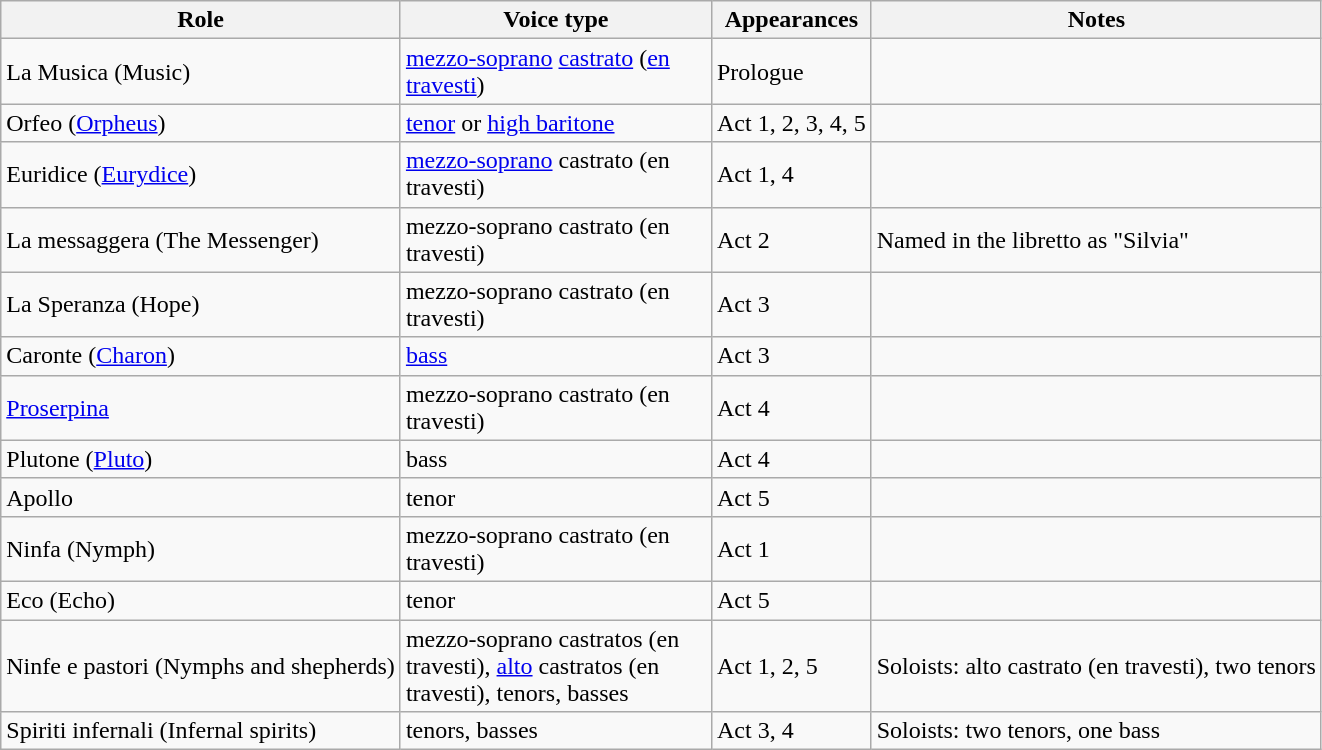<table class="wikitable">
<tr>
<th>Role</th>
<th width=200>Voice type</th>
<th>Appearances</th>
<th>Notes</th>
</tr>
<tr>
<td>La Musica (Music)</td>
<td><a href='#'>mezzo-soprano</a> <a href='#'>castrato</a> (<a href='#'>en travesti</a>)</td>
<td>Prologue</td>
<td></td>
</tr>
<tr>
<td>Orfeo (<a href='#'>Orpheus</a>)</td>
<td><a href='#'>tenor</a> or <a href='#'>high baritone</a></td>
<td>Act 1, 2, 3, 4, 5</td>
<td></td>
</tr>
<tr>
<td>Euridice (<a href='#'>Eurydice</a>)</td>
<td><a href='#'>mezzo-soprano</a> castrato (en travesti)</td>
<td>Act 1, 4</td>
<td></td>
</tr>
<tr>
<td>La messaggera (The Messenger)</td>
<td>mezzo-soprano castrato (en travesti)</td>
<td>Act 2</td>
<td>Named in the libretto as "Silvia"</td>
</tr>
<tr>
<td>La Speranza (Hope)</td>
<td>mezzo-soprano castrato (en travesti)</td>
<td>Act 3</td>
<td></td>
</tr>
<tr>
<td>Caronte (<a href='#'>Charon</a>)</td>
<td><a href='#'>bass</a></td>
<td>Act 3</td>
<td></td>
</tr>
<tr>
<td><a href='#'>Proserpina</a></td>
<td>mezzo-soprano castrato (en travesti)</td>
<td>Act 4</td>
<td></td>
</tr>
<tr>
<td>Plutone (<a href='#'>Pluto</a>)</td>
<td>bass</td>
<td>Act 4</td>
<td></td>
</tr>
<tr>
<td>Apollo</td>
<td>tenor</td>
<td>Act 5</td>
<td></td>
</tr>
<tr>
<td>Ninfa (Nymph)</td>
<td>mezzo-soprano castrato (en travesti)</td>
<td>Act 1</td>
<td></td>
</tr>
<tr>
<td>Eco (Echo)</td>
<td>tenor</td>
<td>Act 5</td>
<td></td>
</tr>
<tr>
<td>Ninfe e pastori (Nymphs and shepherds)</td>
<td>mezzo-soprano castratos (en travesti), <a href='#'>alto</a> castratos (en travesti), tenors, basses</td>
<td>Act 1, 2, 5</td>
<td>Soloists: alto castrato (en travesti), two tenors</td>
</tr>
<tr>
<td>Spiriti infernali (Infernal spirits)</td>
<td>tenors, basses</td>
<td>Act 3, 4</td>
<td>Soloists: two tenors, one bass</td>
</tr>
</table>
